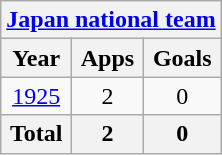<table class="wikitable" style="text-align:center">
<tr>
<th colspan=3><a href='#'>Japan national team</a></th>
</tr>
<tr>
<th>Year</th>
<th>Apps</th>
<th>Goals</th>
</tr>
<tr>
<td><a href='#'>1925</a></td>
<td>2</td>
<td>0</td>
</tr>
<tr>
<th>Total</th>
<th>2</th>
<th>0</th>
</tr>
</table>
